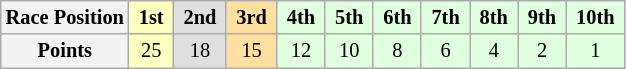<table class="wikitable" style="font-size:85%; text-align:center">
<tr>
<th>Race Position</th>
<td style="background:#ffffbf;"> <strong>1st</strong> </td>
<td style="background:#dfdfdf;"> <strong>2nd</strong> </td>
<td style="background:#ffdf9f;"> <strong>3rd</strong> </td>
<td style="background:#dfffdf;"> <strong>4th</strong> </td>
<td style="background:#dfffdf;"> <strong>5th</strong> </td>
<td style="background:#dfffdf;"> <strong>6th</strong> </td>
<td style="background:#dfffdf;"> <strong>7th</strong> </td>
<td style="background:#dfffdf;"> <strong>8th</strong> </td>
<td style="background:#dfffdf;"> <strong>9th</strong> </td>
<td style="background:#dfffdf;"> <strong>10th</strong> </td>
</tr>
<tr>
<th>Points</th>
<td style="background:#ffffbf;">25</td>
<td style="background:#dfdfdf;">18</td>
<td style="background:#ffdf9f;">15</td>
<td style="background:#dfffdf;">12</td>
<td style="background:#dfffdf;">10</td>
<td style="background:#dfffdf;">8</td>
<td style="background:#dfffdf;">6</td>
<td style="background:#dfffdf;">4</td>
<td style="background:#dfffdf;">2</td>
<td style="background:#dfffdf;">1</td>
</tr>
</table>
